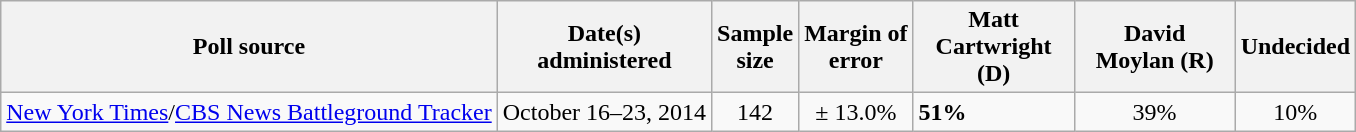<table class="wikitable">
<tr>
<th>Poll source</th>
<th>Date(s)<br>administered</th>
<th>Sample<br>size</th>
<th>Margin of<br>error</th>
<th style="width:100px;">Matt<br>Cartwright (D)</th>
<th style="width:100px;">David<br>Moylan (R)</th>
<th>Undecided</th>
</tr>
<tr>
<td><a href='#'>New York Times</a>/<a href='#'>CBS News Battleground Tracker</a></td>
<td align=center>October 16–23, 2014</td>
<td align=center>142</td>
<td align=center>± 13.0%</td>
<td><strong>51%</strong></td>
<td align=center>39%</td>
<td align=center>10%</td>
</tr>
</table>
